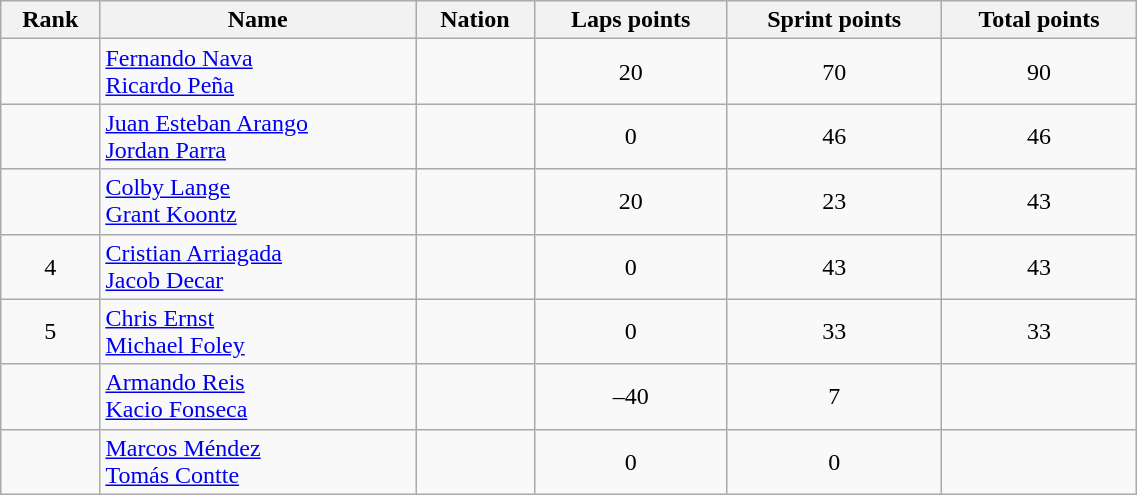<table class="wikitable sortable" style="text-align:center" width=60%>
<tr>
<th>Rank</th>
<th>Name</th>
<th>Nation</th>
<th>Laps points</th>
<th>Sprint points</th>
<th>Total points</th>
</tr>
<tr>
<td></td>
<td align=left><a href='#'>Fernando Nava</a><br><a href='#'>Ricardo Peña</a></td>
<td align=left></td>
<td>20</td>
<td>70</td>
<td>90</td>
</tr>
<tr>
<td></td>
<td align=left><a href='#'>Juan Esteban Arango</a><br><a href='#'>Jordan Parra</a></td>
<td align=left></td>
<td>0</td>
<td>46</td>
<td>46</td>
</tr>
<tr>
<td></td>
<td align=left><a href='#'>Colby Lange</a><br><a href='#'>Grant Koontz</a></td>
<td align=left></td>
<td>20</td>
<td>23</td>
<td>43</td>
</tr>
<tr>
<td>4</td>
<td align=left><a href='#'>Cristian Arriagada</a><br><a href='#'>Jacob Decar</a></td>
<td align=left></td>
<td>0</td>
<td>43</td>
<td>43</td>
</tr>
<tr>
<td>5</td>
<td align=left><a href='#'>Chris Ernst</a><br><a href='#'>Michael Foley</a></td>
<td align=left></td>
<td>0</td>
<td>33</td>
<td>33</td>
</tr>
<tr>
<td></td>
<td align=left><a href='#'>Armando Reis</a><br><a href='#'>Kacio Fonseca</a></td>
<td align=left></td>
<td>–40</td>
<td>7</td>
<td></td>
</tr>
<tr>
<td></td>
<td align=left><a href='#'>Marcos Méndez</a><br><a href='#'>Tomás Contte</a></td>
<td align=left></td>
<td>0</td>
<td>0</td>
<td></td>
</tr>
</table>
